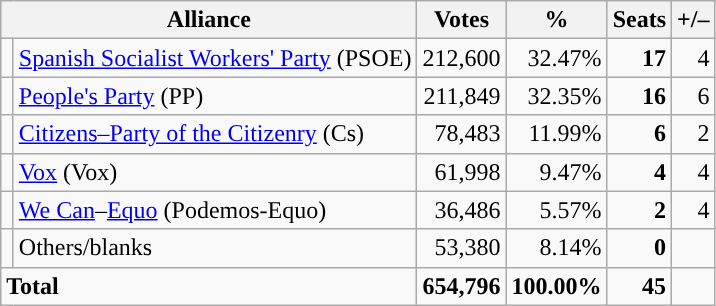<table class="wikitable" style="font-size:100%; text-align:right;">
<tr>
<th colspan="2">Alliance</th>
<th>Votes</th>
<th>%</th>
<th>Seats</th>
<th>+/–</th>
</tr>
<tr>
<td width="1"></td>
<td align="left"><a href='#'>Spanish Socialist Workers' Party</a> (PSOE)</td>
<td>212,600</td>
<td>32.47%</td>
<td><strong>17</strong></td>
<td>4</td>
</tr>
<tr>
<td></td>
<td align="left"><a href='#'>People's Party</a> (PP)</td>
<td>211,849</td>
<td>32.35%</td>
<td><strong>16</strong></td>
<td>6</td>
</tr>
<tr>
<td></td>
<td align="left"><a href='#'>Citizens–Party of the Citizenry</a> (Cs)</td>
<td>78,483</td>
<td>11.99%</td>
<td><strong>6</strong></td>
<td>2</td>
</tr>
<tr>
<td></td>
<td align="left"><a href='#'>Vox</a> (Vox)</td>
<td>61,998</td>
<td>9.47%</td>
<td><strong>4</strong></td>
<td>4</td>
</tr>
<tr>
<td></td>
<td align="left"><a href='#'>We Can</a>–<a href='#'>Equo</a> (Podemos-Equo)</td>
<td>36,486</td>
<td>5.57%</td>
<td><strong>2</strong></td>
<td>4</td>
</tr>
<tr>
<td></td>
<td align="left">Others/blanks</td>
<td>53,380</td>
<td>8.14%</td>
<td><strong>0</strong></td>
<td></td>
</tr>
<tr style="font-weight:bold">
<td colspan="2" align="left">Total</td>
<td>654,796</td>
<td>100.00%</td>
<td>45</td>
<td></td>
</tr>
</table>
